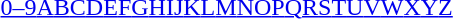<table id="toc" class="toc" summary="class">
<tr>
<th></th>
</tr>
<tr>
<td style="text-align:center;"><a href='#'>0–9</a><a href='#'>A</a><a href='#'>B</a><a href='#'>C</a><a href='#'>D</a><a href='#'>E</a><a href='#'>F</a><a href='#'>G</a><a href='#'>H</a><a href='#'>I</a><a href='#'>J</a><a href='#'>K</a><a href='#'>L</a><a href='#'>M</a><a href='#'>N</a><a href='#'>O</a><a href='#'>P</a><a href='#'>Q</a><a href='#'>R</a><a href='#'>S</a><a href='#'>T</a><a href='#'>U</a><a href='#'>V</a><a href='#'>W</a><a href='#'>X</a><a href='#'>Y</a><a href='#'>Z</a></td>
</tr>
</table>
